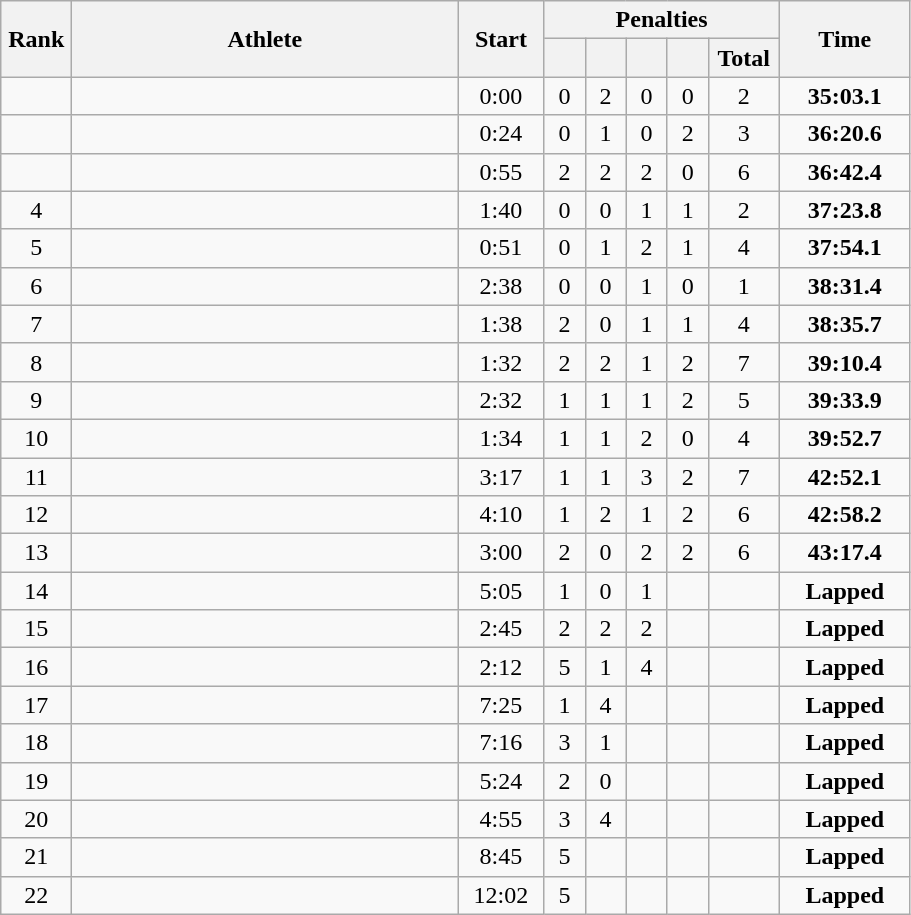<table class=wikitable style="text-align:center">
<tr>
<th rowspan=2 width=40>Rank</th>
<th rowspan=2 width=250>Athlete</th>
<th rowspan=2 width=50>Start</th>
<th colspan=5>Penalties</th>
<th rowspan=2 width=80>Time</th>
</tr>
<tr>
<th width=20></th>
<th width=20></th>
<th width=20></th>
<th width=20></th>
<th width=40>Total</th>
</tr>
<tr>
<td></td>
<td align=left></td>
<td>0:00</td>
<td>0</td>
<td>2</td>
<td>0</td>
<td>0</td>
<td>2</td>
<td><strong>35:03.1</strong></td>
</tr>
<tr>
<td></td>
<td align=left></td>
<td>0:24</td>
<td>0</td>
<td>1</td>
<td>0</td>
<td>2</td>
<td>3</td>
<td><strong>36:20.6</strong></td>
</tr>
<tr>
<td></td>
<td align=left></td>
<td>0:55</td>
<td>2</td>
<td>2</td>
<td>2</td>
<td>0</td>
<td>6</td>
<td><strong>36:42.4</strong></td>
</tr>
<tr>
<td>4</td>
<td align=left></td>
<td>1:40</td>
<td>0</td>
<td>0</td>
<td>1</td>
<td>1</td>
<td>2</td>
<td><strong>37:23.8</strong></td>
</tr>
<tr>
<td>5</td>
<td align=left></td>
<td>0:51</td>
<td>0</td>
<td>1</td>
<td>2</td>
<td>1</td>
<td>4</td>
<td><strong>37:54.1</strong></td>
</tr>
<tr>
<td>6</td>
<td align=left></td>
<td>2:38</td>
<td>0</td>
<td>0</td>
<td>1</td>
<td>0</td>
<td>1</td>
<td><strong>38:31.4</strong></td>
</tr>
<tr>
<td>7</td>
<td align=left></td>
<td>1:38</td>
<td>2</td>
<td>0</td>
<td>1</td>
<td>1</td>
<td>4</td>
<td><strong>38:35.7</strong></td>
</tr>
<tr>
<td>8</td>
<td align=left></td>
<td>1:32</td>
<td>2</td>
<td>2</td>
<td>1</td>
<td>2</td>
<td>7</td>
<td><strong>39:10.4</strong></td>
</tr>
<tr>
<td>9</td>
<td align=left></td>
<td>2:32</td>
<td>1</td>
<td>1</td>
<td>1</td>
<td>2</td>
<td>5</td>
<td><strong>39:33.9</strong></td>
</tr>
<tr>
<td>10</td>
<td align=left></td>
<td>1:34</td>
<td>1</td>
<td>1</td>
<td>2</td>
<td>0</td>
<td>4</td>
<td><strong>39:52.7</strong></td>
</tr>
<tr>
<td>11</td>
<td align=left></td>
<td>3:17</td>
<td>1</td>
<td>1</td>
<td>3</td>
<td>2</td>
<td>7</td>
<td><strong>42:52.1</strong></td>
</tr>
<tr>
<td>12</td>
<td align=left></td>
<td>4:10</td>
<td>1</td>
<td>2</td>
<td>1</td>
<td>2</td>
<td>6</td>
<td><strong>42:58.2</strong></td>
</tr>
<tr>
<td>13</td>
<td align=left></td>
<td>3:00</td>
<td>2</td>
<td>0</td>
<td>2</td>
<td>2</td>
<td>6</td>
<td><strong>43:17.4</strong></td>
</tr>
<tr>
<td>14</td>
<td align=left></td>
<td>5:05</td>
<td>1</td>
<td>0</td>
<td>1</td>
<td></td>
<td></td>
<td><strong>Lapped</strong></td>
</tr>
<tr>
<td>15</td>
<td align=left></td>
<td>2:45</td>
<td>2</td>
<td>2</td>
<td>2</td>
<td></td>
<td></td>
<td><strong>Lapped</strong></td>
</tr>
<tr>
<td>16</td>
<td align=left></td>
<td>2:12</td>
<td>5</td>
<td>1</td>
<td>4</td>
<td></td>
<td></td>
<td><strong>Lapped</strong></td>
</tr>
<tr>
<td>17</td>
<td align=left></td>
<td>7:25</td>
<td>1</td>
<td>4</td>
<td></td>
<td></td>
<td></td>
<td><strong>Lapped</strong></td>
</tr>
<tr>
<td>18</td>
<td align=left></td>
<td>7:16</td>
<td>3</td>
<td>1</td>
<td></td>
<td></td>
<td></td>
<td><strong>Lapped</strong></td>
</tr>
<tr>
<td>19</td>
<td align=left></td>
<td>5:24</td>
<td>2</td>
<td>0</td>
<td></td>
<td></td>
<td></td>
<td><strong>Lapped</strong></td>
</tr>
<tr>
<td>20</td>
<td align=left></td>
<td>4:55</td>
<td>3</td>
<td>4</td>
<td></td>
<td></td>
<td></td>
<td><strong>Lapped</strong></td>
</tr>
<tr>
<td>21</td>
<td align=left></td>
<td>8:45</td>
<td>5</td>
<td></td>
<td></td>
<td></td>
<td></td>
<td><strong>Lapped</strong></td>
</tr>
<tr>
<td>22</td>
<td align=left></td>
<td>12:02</td>
<td>5</td>
<td></td>
<td></td>
<td></td>
<td></td>
<td><strong>Lapped</strong></td>
</tr>
</table>
